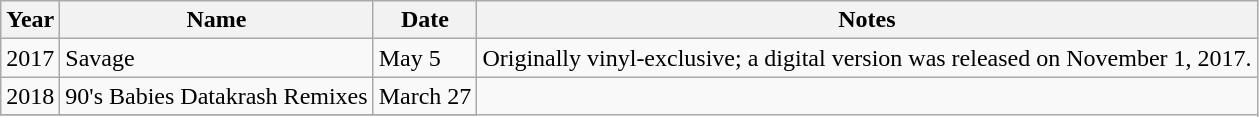<table class="wikitable">
<tr>
<th>Year</th>
<th>Name</th>
<th>Date</th>
<th>Notes</th>
</tr>
<tr>
<td>2017</td>
<td>Savage</td>
<td>May 5</td>
<td>Originally vinyl-exclusive; a digital version was released on November 1, 2017.</td>
</tr>
<tr>
<td>2018</td>
<td>90's Babies Datakrash Remixes</td>
<td>March 27</td>
</tr>
<tr>
</tr>
</table>
